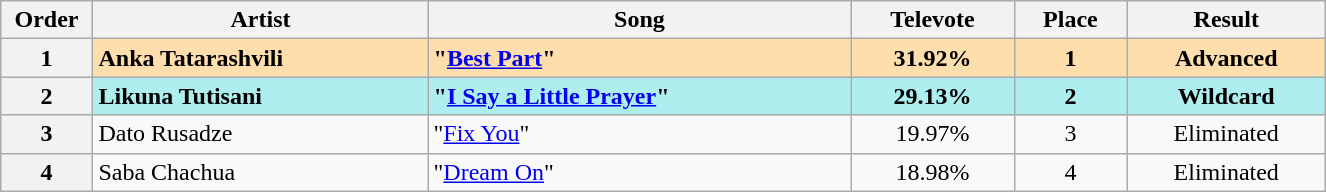<table class="sortable wikitable plainrowheaders" style="margin: 1em auto 1em auto; text-align:left; width:70%">
<tr>
<th width="7%">Order</th>
<th scope="col">Artist</th>
<th scope="col">Song</th>
<th scope="col">Televote</th>
<th scope="col">Place</th>
<th scope="col">Result</th>
</tr>
<tr style="font-weight:bold; background:navajowhite">
<th scope="row" style="text-align:center">1</th>
<td>Anka Tatarashvili</td>
<td>"<a href='#'>Best Part</a>"</td>
<td align="center">31.92%</td>
<td align="center">1</td>
<td align="center">Advanced</td>
</tr>
<tr style="font-weight:bold; background:paleturquoise">
<th scope="row" style="text-align:center">2</th>
<td>Likuna Tutisani</td>
<td>"<a href='#'>I Say a Little Prayer</a>"</td>
<td align="center">29.13%</td>
<td align="center">2</td>
<td align="center">Wildcard</td>
</tr>
<tr>
<th scope="row" style="text-align:center">3</th>
<td>Dato Rusadze</td>
<td>"<a href='#'>Fix You</a>"</td>
<td align="center">19.97%</td>
<td align="center">3</td>
<td align="center">Eliminated</td>
</tr>
<tr>
<th scope="row" style="text-align:center">4</th>
<td>Saba Chachua</td>
<td>"<a href='#'>Dream On</a>"</td>
<td align="center">18.98%</td>
<td align="center">4</td>
<td align="center">Eliminated</td>
</tr>
</table>
